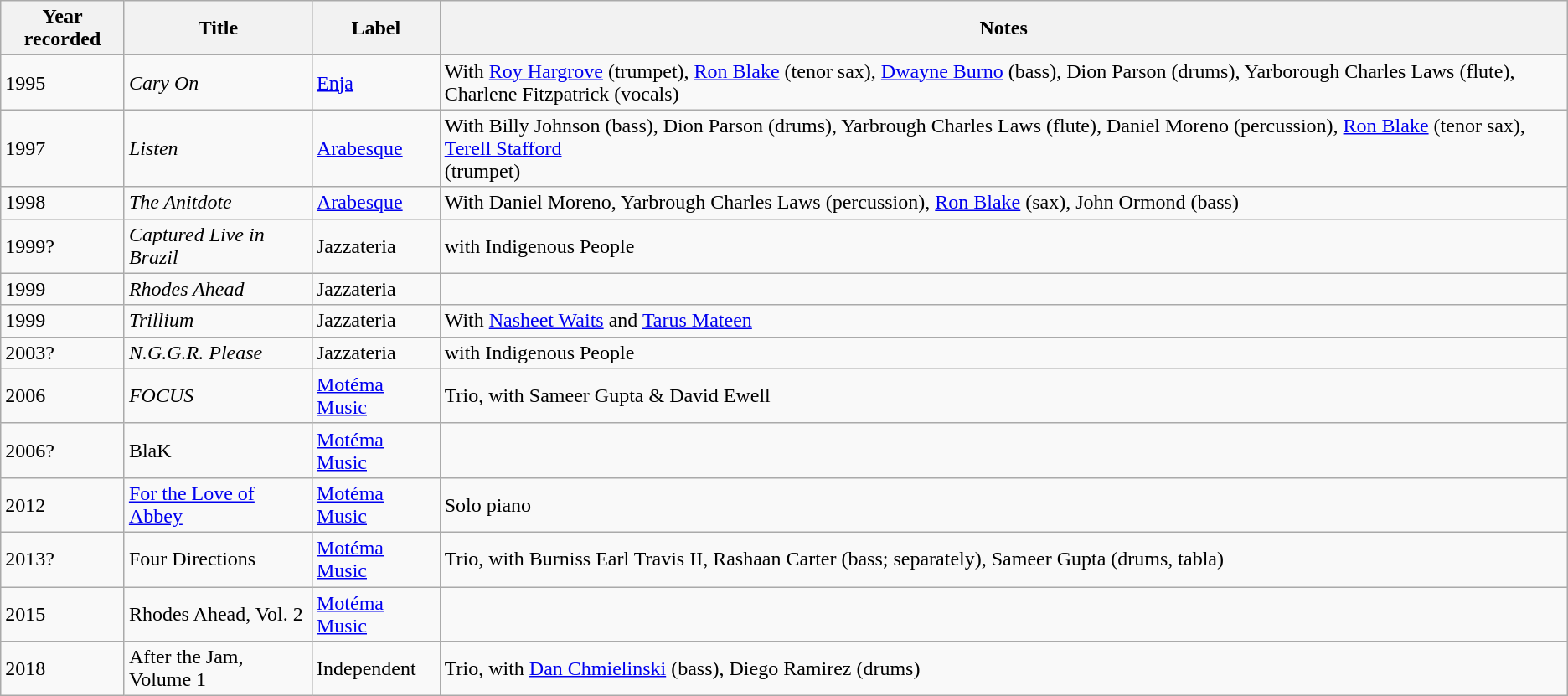<table class="wikitable sortable">
<tr>
<th>Year recorded</th>
<th>Title</th>
<th>Label</th>
<th>Notes</th>
</tr>
<tr>
<td>1995</td>
<td><em>Cary On</em></td>
<td><a href='#'>Enja</a></td>
<td>With <a href='#'>Roy Hargrove</a> (trumpet), <a href='#'>Ron Blake</a> (tenor sax), <a href='#'>Dwayne Burno</a> (bass), Dion Parson (drums), Yarborough Charles Laws (flute), Charlene Fitzpatrick (vocals)</td>
</tr>
<tr>
<td>1997</td>
<td><em>Listen</em></td>
<td><a href='#'>Arabesque</a></td>
<td>With Billy Johnson (bass), Dion Parson (drums), Yarbrough Charles Laws (flute), Daniel Moreno (percussion), <a href='#'>Ron Blake</a> (tenor sax), <a href='#'>Terell Stafford</a><br>(trumpet)</td>
</tr>
<tr>
<td>1998</td>
<td><em>The Anitdote</em></td>
<td><a href='#'>Arabesque</a></td>
<td>With Daniel Moreno, Yarbrough Charles Laws (percussion), <a href='#'>Ron Blake</a> (sax), John Ormond (bass)</td>
</tr>
<tr>
<td>1999?</td>
<td><em>Captured Live in Brazil</em></td>
<td>Jazzateria</td>
<td>with Indigenous People</td>
</tr>
<tr>
<td>1999</td>
<td><em>Rhodes Ahead</em></td>
<td>Jazzateria</td>
<td></td>
</tr>
<tr>
<td>1999</td>
<td><em>Trillium</em></td>
<td>Jazzateria</td>
<td>With <a href='#'>Nasheet Waits</a> and <a href='#'>Tarus Mateen</a></td>
</tr>
<tr>
<td>2003?</td>
<td><em>N.G.G.R. Please</em></td>
<td>Jazzateria</td>
<td>with Indigenous People</td>
</tr>
<tr>
<td>2006</td>
<td><em>FOCUS</em></td>
<td><a href='#'>Motéma Music</a></td>
<td>Trio, with Sameer Gupta & David Ewell</td>
</tr>
<tr>
<td>2006?</td>
<td>BlaK<em></td>
<td><a href='#'>Motéma Music</a></td>
<td></td>
</tr>
<tr>
<td>2012</td>
<td></em><a href='#'>For the Love of Abbey</a><em></td>
<td><a href='#'>Motéma Music</a></td>
<td>Solo piano</td>
</tr>
<tr>
<td>2013?</td>
<td></em>Four Directions<em></td>
<td><a href='#'>Motéma Music</a></td>
<td>Trio, with Burniss Earl Travis II, Rashaan Carter (bass; separately), Sameer Gupta (drums, tabla)</td>
</tr>
<tr>
<td>2015</td>
<td></em>Rhodes Ahead, Vol. 2<em></td>
<td><a href='#'>Motéma Music</a></td>
<td></td>
</tr>
<tr>
<td>2018</td>
<td></em>After the Jam, Volume 1<em></td>
<td>Independent</td>
<td>Trio, with <a href='#'>Dan Chmielinski</a> (bass), Diego Ramirez (drums)</td>
</tr>
</table>
